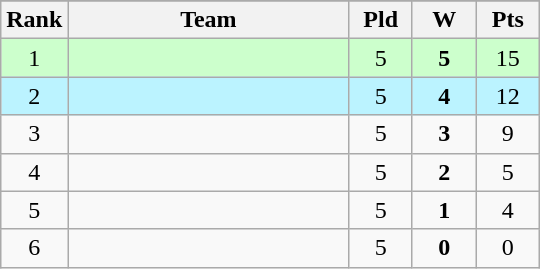<table class="wikitable">
<tr>
</tr>
<tr>
<th style="width:35px">Rank</th>
<th style="width:180px">Team</th>
<th style="width:35px">Pld</th>
<th style="width:35px">W</th>
<th style="width:35px">Pts</th>
</tr>
<tr bgcolor=#ccffcc>
<td align=center>1</td>
<td></td>
<td align=center>5</td>
<td align=center><strong>5</strong></td>
<td align=center>15</td>
</tr>
<tr bgcolor=#bbf3ff>
<td align=center>2</td>
<td></td>
<td align=center>5</td>
<td align=center><strong>4</strong></td>
<td align=center>12</td>
</tr>
<tr>
<td align=center>3</td>
<td></td>
<td align=center>5</td>
<td align=center><strong>3</strong></td>
<td align=center>9</td>
</tr>
<tr>
<td align=center>4</td>
<td></td>
<td align=center>5</td>
<td align=center><strong>2</strong></td>
<td align=center>5</td>
</tr>
<tr>
<td align=center>5</td>
<td></td>
<td align=center>5</td>
<td align=center><strong>1</strong></td>
<td align=center>4</td>
</tr>
<tr>
<td align=center>6</td>
<td></td>
<td align=center>5</td>
<td align=center><strong>0</strong></td>
<td align=center>0</td>
</tr>
</table>
